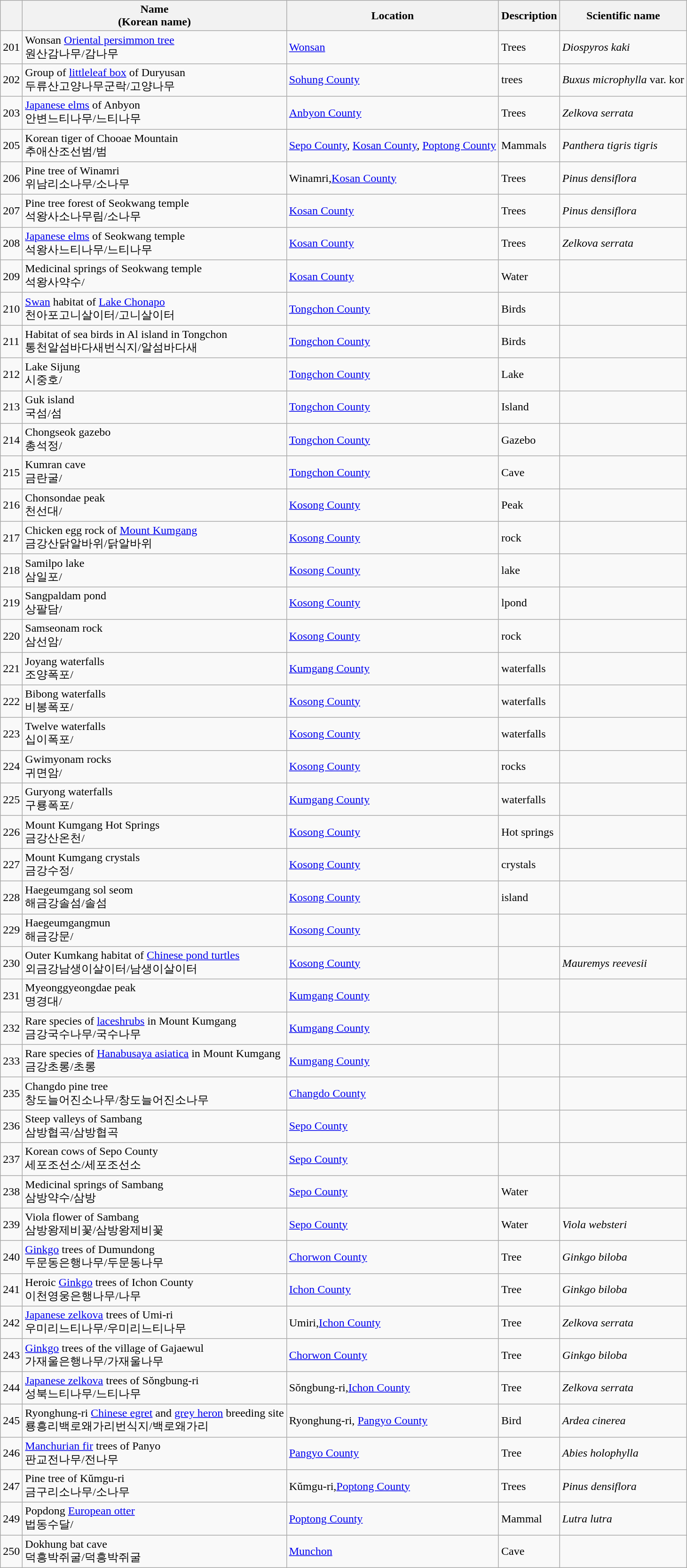<table class="wikitable">
<tr>
<th></th>
<th>Name<br>(Korean name)</th>
<th>Location</th>
<th>Description</th>
<th>Scientific name</th>
</tr>
<tr>
<td>201</td>
<td>Wonsan <a href='#'>Oriental persimmon tree</a><br>원산감나무/감나무</td>
<td><a href='#'>Wonsan</a></td>
<td>Trees</td>
<td><em>Diospyros kaki</em></td>
</tr>
<tr>
<td>202</td>
<td>Group of <a href='#'>littleleaf box</a> of Duryusan<br>두류산고양나무군락/고양나무</td>
<td><a href='#'>Sohung County</a></td>
<td>trees</td>
<td><em>Buxus microphylla</em> var. kor</td>
</tr>
<tr>
<td>203</td>
<td><a href='#'>Japanese elms</a> of Anbyon<br>안변느티나무/느티나무</td>
<td><a href='#'>Anbyon County</a></td>
<td>Trees</td>
<td><em>Zelkova serrata</em></td>
</tr>
<tr>
<td>205</td>
<td>Korean tiger of Chooae Mountain<br>추애산조선범/범</td>
<td><a href='#'>Sepo County</a>, <a href='#'>Kosan County</a>, <a href='#'>Poptong County</a></td>
<td>Mammals</td>
<td><em>Panthera tigris tigris</em></td>
</tr>
<tr>
<td>206</td>
<td>Pine tree of Winamri<br>위남리소나무/소나무</td>
<td>Winamri,<a href='#'>Kosan County</a></td>
<td>Trees</td>
<td><em>Pinus densiflora</em></td>
</tr>
<tr>
<td>207</td>
<td>Pine tree forest of Seokwang temple<br>석왕사소나무림/소나무</td>
<td><a href='#'>Kosan County</a></td>
<td>Trees</td>
<td><em>Pinus densiflora</em></td>
</tr>
<tr>
<td>208</td>
<td><a href='#'>Japanese elms</a> of Seokwang temple<br>석왕사느티나무/느티나무</td>
<td><a href='#'>Kosan County</a></td>
<td>Trees</td>
<td><em>Zelkova serrata</em></td>
</tr>
<tr>
<td>209</td>
<td>Medicinal springs of Seokwang temple<br>석왕사약수/</td>
<td><a href='#'>Kosan County</a></td>
<td>Water</td>
<td></td>
</tr>
<tr>
<td>210</td>
<td><a href='#'>Swan</a> habitat of <a href='#'>Lake Chonapo</a><br>천아포고니살이터/고니살이터</td>
<td><a href='#'>Tongchon County</a></td>
<td>Birds</td>
<td></td>
</tr>
<tr>
<td>211</td>
<td>Habitat of sea birds in Al island in Tongchon<br>통천알섬바다새번식지/알섬바다새</td>
<td><a href='#'>Tongchon County</a></td>
<td>Birds</td>
<td></td>
</tr>
<tr>
<td>212</td>
<td>Lake Sijung<br>시중호/</td>
<td><a href='#'>Tongchon County</a></td>
<td>Lake</td>
<td></td>
</tr>
<tr>
<td>213</td>
<td>Guk island<br>국섬/섬</td>
<td><a href='#'>Tongchon County</a></td>
<td>Island</td>
<td></td>
</tr>
<tr>
<td>214</td>
<td>Chongseok gazebo<br>총석정/</td>
<td><a href='#'>Tongchon County</a></td>
<td>Gazebo</td>
<td></td>
</tr>
<tr>
<td>215</td>
<td>Kumran cave<br>금란굴/</td>
<td><a href='#'>Tongchon County</a></td>
<td>Cave</td>
<td></td>
</tr>
<tr>
<td>216</td>
<td>Chonsondae peak<br>천선대/</td>
<td><a href='#'>Kosong County</a></td>
<td>Peak</td>
<td></td>
</tr>
<tr>
<td>217</td>
<td>Chicken egg rock of <a href='#'>Mount Kumgang</a><br>금강산닭알바위/닭알바위</td>
<td><a href='#'>Kosong County</a></td>
<td>rock</td>
<td></td>
</tr>
<tr>
<td>218</td>
<td>Samilpo lake<br>삼일포/</td>
<td><a href='#'>Kosong County</a></td>
<td>lake</td>
<td></td>
</tr>
<tr>
<td>219</td>
<td>Sangpaldam pond<br>상팔담/</td>
<td><a href='#'>Kosong County</a></td>
<td>lpond</td>
<td></td>
</tr>
<tr>
<td>220</td>
<td>Samseonam rock<br>삼선암/</td>
<td><a href='#'>Kosong County</a></td>
<td>rock</td>
<td></td>
</tr>
<tr>
<td>221</td>
<td>Joyang waterfalls<br>조양폭포/</td>
<td><a href='#'>Kumgang County</a></td>
<td>waterfalls</td>
<td></td>
</tr>
<tr>
<td>222</td>
<td>Bibong waterfalls<br>비봉폭포/</td>
<td><a href='#'>Kosong County</a></td>
<td>waterfalls</td>
<td></td>
</tr>
<tr>
<td>223</td>
<td>Twelve waterfalls<br>십이폭포/</td>
<td><a href='#'>Kosong County</a></td>
<td>waterfalls</td>
<td></td>
</tr>
<tr>
<td>224</td>
<td>Gwimyonam rocks<br>귀면암/</td>
<td><a href='#'>Kosong County</a></td>
<td>rocks</td>
<td></td>
</tr>
<tr>
<td>225</td>
<td>Guryong waterfalls<br>구룡폭포/</td>
<td><a href='#'>Kumgang County</a></td>
<td>waterfalls</td>
<td></td>
</tr>
<tr>
<td>226</td>
<td>Mount Kumgang Hot Springs<br>금강산온천/</td>
<td><a href='#'>Kosong County</a></td>
<td>Hot springs</td>
<td></td>
</tr>
<tr>
<td>227</td>
<td>Mount Kumgang crystals<br>금강수정/</td>
<td><a href='#'>Kosong County</a></td>
<td>crystals</td>
<td></td>
</tr>
<tr>
<td>228</td>
<td>Haegeumgang sol seom<br>해금강솔섬/솔섬</td>
<td><a href='#'>Kosong County</a></td>
<td>island</td>
<td></td>
</tr>
<tr>
<td>229</td>
<td>Haegeumgangmun<br>해금강문/</td>
<td><a href='#'>Kosong County</a></td>
<td></td>
<td></td>
</tr>
<tr>
<td>230</td>
<td>Outer Kumkang habitat of <a href='#'>Chinese pond turtles</a><br>외금강남생이살이터/남생이살이터</td>
<td><a href='#'>Kosong County</a></td>
<td></td>
<td><em>Mauremys reevesii</em></td>
</tr>
<tr>
<td>231</td>
<td>Myeonggyeongdae peak<br>명경대/</td>
<td><a href='#'>Kumgang County</a></td>
<td></td>
<td></td>
</tr>
<tr>
<td>232</td>
<td>Rare species of <a href='#'>laceshrubs</a> in Mount Kumgang<br>금강국수나무/국수나무</td>
<td><a href='#'>Kumgang County</a></td>
<td></td>
<td></td>
</tr>
<tr>
<td>233</td>
<td>Rare species of <a href='#'>Hanabusaya asiatica</a> in Mount Kumgang<br>금강초롱/초롱</td>
<td><a href='#'>Kumgang County</a></td>
<td></td>
<td></td>
</tr>
<tr>
<td>235</td>
<td>Changdo pine tree<br>창도늘어진소나무/창도늘어진소나무</td>
<td><a href='#'>Changdo County</a></td>
<td></td>
<td></td>
</tr>
<tr>
<td>236</td>
<td>Steep valleys of Sambang<br>삼방협곡/삼방협곡</td>
<td><a href='#'>Sepo County</a></td>
<td></td>
<td></td>
</tr>
<tr>
<td>237</td>
<td>Korean cows of Sepo County<br>세포조선소/세포조선소</td>
<td><a href='#'>Sepo County</a></td>
<td></td>
<td></td>
</tr>
<tr>
<td>238</td>
<td>Medicinal springs of Sambang<br>삼방약수/삼방</td>
<td><a href='#'>Sepo County</a></td>
<td>Water</td>
<td></td>
</tr>
<tr>
<td>239</td>
<td>Viola flower of Sambang<br>삼방왕제비꽃/삼방왕제비꽃</td>
<td><a href='#'>Sepo County</a></td>
<td>Water</td>
<td><em>Viola websteri</em></td>
</tr>
<tr>
<td>240</td>
<td><a href='#'>Ginkgo</a> trees of Dumundong<br>두문동은행나무/두문동나무</td>
<td><a href='#'>Chorwon County</a></td>
<td>Tree</td>
<td><em>Ginkgo biloba</em></td>
</tr>
<tr>
<td>241</td>
<td>Heroic <a href='#'>Ginkgo</a> trees of Ichon County<br>이천영웅은행나무/나무</td>
<td><a href='#'>Ichon County</a></td>
<td>Tree</td>
<td><em>Ginkgo biloba</em></td>
</tr>
<tr>
<td>242</td>
<td><a href='#'>Japanese zelkova</a> trees of Umi-ri<br>우미리느티나무/우미리느티나무</td>
<td>Umiri,<a href='#'>Ichon County</a></td>
<td>Tree</td>
<td><em>Zelkova serrata</em></td>
</tr>
<tr>
<td>243</td>
<td><a href='#'>Ginkgo</a> trees of the village of Gajaewul<br>가재울은행나무/가재울나무</td>
<td><a href='#'>Chorwon County</a></td>
<td>Tree</td>
<td><em>Ginkgo biloba</em></td>
</tr>
<tr>
<td>244</td>
<td><a href='#'>Japanese zelkova</a> trees of Sŏngbung-ri<br>성북느티나무/느티나무</td>
<td>Sŏngbung-ri,<a href='#'>Ichon County</a></td>
<td>Tree</td>
<td><em>Zelkova serrata</em></td>
</tr>
<tr>
<td>245</td>
<td>Ryonghung-ri <a href='#'>Chinese egret</a>  and <a href='#'>grey heron</a> breeding site<br>룡흥리백로왜가리번식지/백로왜가리</td>
<td>Ryonghung-ri, <a href='#'>Pangyo County</a></td>
<td>Bird</td>
<td><em>Ardea cinerea</em></td>
</tr>
<tr>
<td>246</td>
<td><a href='#'>Manchurian fir</a> trees of Panyo<br>판교전나무/전나무</td>
<td><a href='#'>Pangyo County</a></td>
<td>Tree</td>
<td><em>Abies holophylla</em></td>
</tr>
<tr>
<td>247</td>
<td>Pine tree of Kŭmgu-ri<br>금구리소나무/소나무</td>
<td>Kŭmgu-ri,<a href='#'>Poptong County</a></td>
<td>Trees</td>
<td><em>Pinus densiflora</em></td>
</tr>
<tr>
<td>249</td>
<td>Popdong <a href='#'>European otter</a><br>법동수달/</td>
<td><a href='#'>Poptong County</a></td>
<td>Mammal</td>
<td><em>Lutra lutra</em></td>
</tr>
<tr>
<td>250</td>
<td>Dokhung bat cave<br>덕흥박쥐굴/덕흥박쥐굴</td>
<td><a href='#'>Munchon</a></td>
<td>Cave</td>
<td></td>
</tr>
</table>
